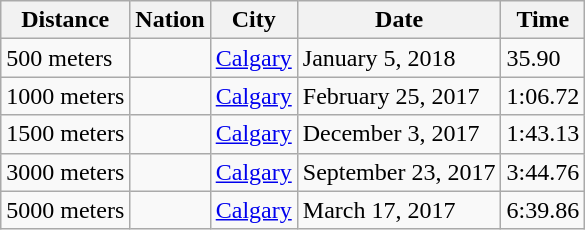<table class="wikitable" border="1">
<tr>
<th>Distance</th>
<th>Nation</th>
<th>City</th>
<th>Date</th>
<th>Time</th>
</tr>
<tr>
<td>500 meters</td>
<td></td>
<td><a href='#'>Calgary</a></td>
<td>January 5, 2018</td>
<td>35.90</td>
</tr>
<tr>
<td>1000 meters</td>
<td></td>
<td><a href='#'>Calgary</a></td>
<td>February 25, 2017</td>
<td>1:06.72</td>
</tr>
<tr>
<td>1500 meters</td>
<td></td>
<td><a href='#'>Calgary</a></td>
<td>December 3, 2017</td>
<td>1:43.13</td>
</tr>
<tr>
<td>3000 meters</td>
<td></td>
<td><a href='#'>Calgary</a></td>
<td>September 23, 2017</td>
<td>3:44.76</td>
</tr>
<tr>
<td>5000 meters</td>
<td></td>
<td><a href='#'>Calgary</a></td>
<td>March 17, 2017</td>
<td>6:39.86</td>
</tr>
</table>
